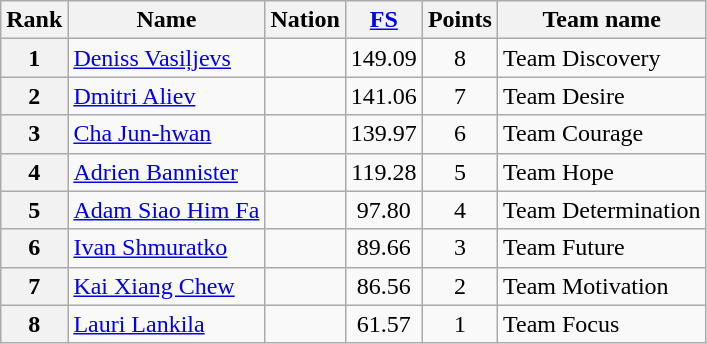<table class="wikitable sortable">
<tr>
<th>Rank</th>
<th>Name</th>
<th>Nation</th>
<th><a href='#'>FS</a></th>
<th>Points</th>
<th>Team name</th>
</tr>
<tr>
<th>1</th>
<td><a href='#'>Deniss Vasiļjevs</a></td>
<td></td>
<td align="center">149.09</td>
<td align="center">8</td>
<td>Team Discovery</td>
</tr>
<tr>
<th>2</th>
<td><a href='#'>Dmitri Aliev</a></td>
<td></td>
<td align="center">141.06</td>
<td align="center">7</td>
<td>Team Desire</td>
</tr>
<tr>
<th>3</th>
<td><a href='#'>Cha Jun-hwan</a></td>
<td></td>
<td align="center">139.97</td>
<td align="center">6</td>
<td>Team Courage</td>
</tr>
<tr>
<th>4</th>
<td><a href='#'>Adrien Bannister</a></td>
<td></td>
<td align="center">119.28</td>
<td align="center">5</td>
<td>Team Hope</td>
</tr>
<tr>
<th>5</th>
<td><a href='#'>Adam Siao Him Fa</a></td>
<td></td>
<td align="center">97.80</td>
<td align="center">4</td>
<td>Team Determination</td>
</tr>
<tr>
<th>6</th>
<td><a href='#'>Ivan Shmuratko</a></td>
<td></td>
<td align="center">89.66</td>
<td align="center">3</td>
<td>Team Future</td>
</tr>
<tr>
<th>7</th>
<td><a href='#'>Kai Xiang Chew</a></td>
<td></td>
<td align="center">86.56</td>
<td align="center">2</td>
<td>Team Motivation</td>
</tr>
<tr>
<th>8</th>
<td><a href='#'>Lauri Lankila</a></td>
<td></td>
<td align="center">61.57</td>
<td align="center">1</td>
<td>Team Focus</td>
</tr>
</table>
